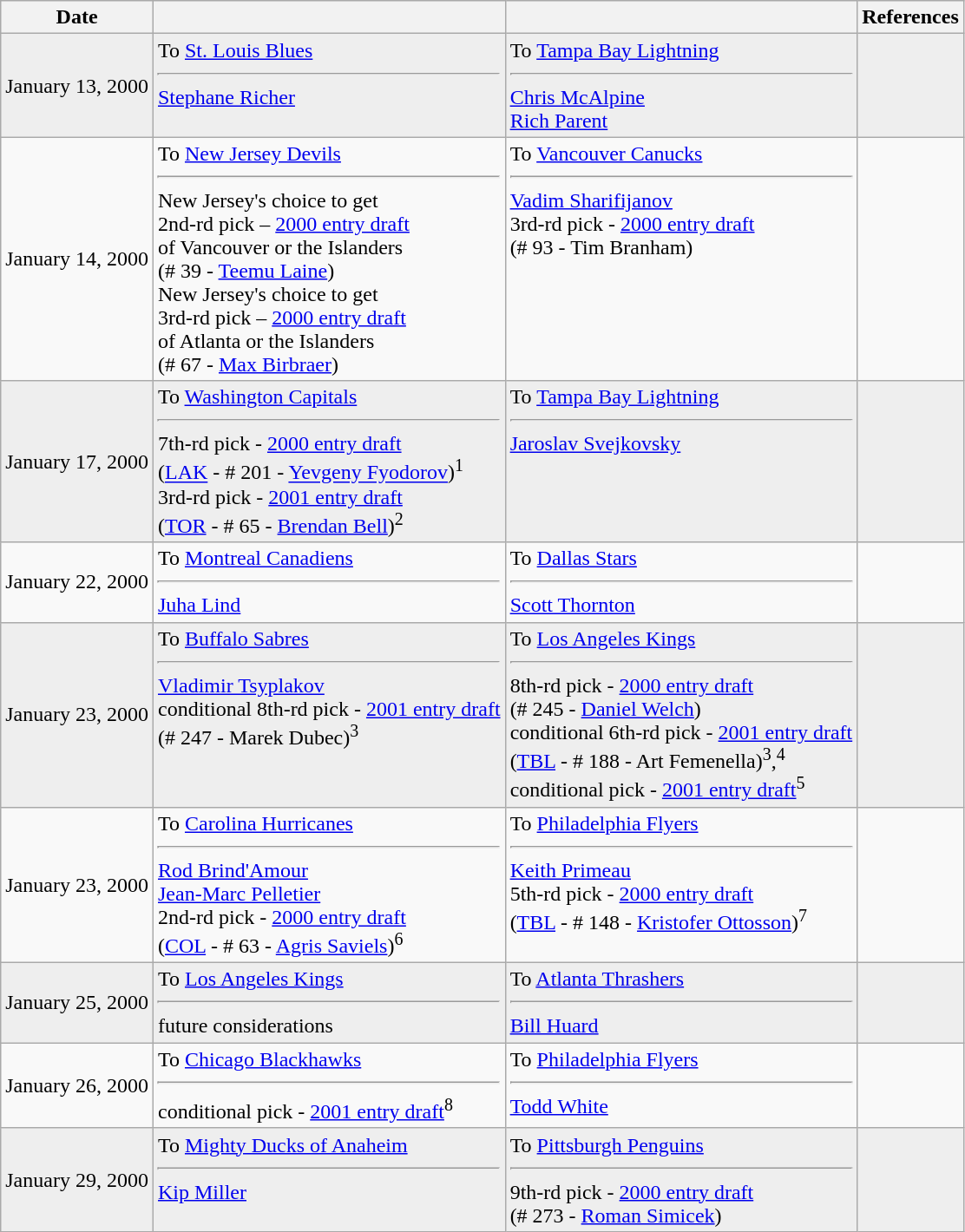<table class="wikitable">
<tr>
<th>Date</th>
<th></th>
<th></th>
<th>References</th>
</tr>
<tr bgcolor="#eeeeee">
<td>January 13, 2000</td>
<td valign="top">To <a href='#'>St. Louis Blues</a><hr><a href='#'>Stephane Richer</a></td>
<td valign="top">To <a href='#'>Tampa Bay Lightning</a><hr><a href='#'>Chris McAlpine</a><br><a href='#'>Rich Parent</a></td>
<td></td>
</tr>
<tr>
<td>January 14, 2000</td>
<td valign="top">To <a href='#'>New Jersey Devils</a><hr>New Jersey's choice to get<br>2nd-rd pick – <a href='#'>2000 entry draft</a><br>of Vancouver or the Islanders<br>(# 39 - <a href='#'>Teemu Laine</a>)<br>New Jersey's choice to get<br>3rd-rd pick – <a href='#'>2000 entry draft</a><br>of Atlanta or the Islanders<br>(# 67 - <a href='#'>Max Birbraer</a>)</td>
<td valign="top">To <a href='#'>Vancouver Canucks</a><hr><a href='#'>Vadim Sharifijanov</a><br>3rd-rd pick - <a href='#'>2000 entry draft</a><br>(# 93 - Tim Branham)</td>
<td></td>
</tr>
<tr bgcolor="#eeeeee">
<td>January 17, 2000</td>
<td valign="top">To <a href='#'>Washington Capitals</a><hr>7th-rd pick - <a href='#'>2000 entry draft</a><br>(<a href='#'>LAK</a> - # 201 - <a href='#'>Yevgeny Fyodorov</a>)<sup>1</sup><br>3rd-rd pick - <a href='#'>2001 entry draft</a><br>(<a href='#'>TOR</a> - # 65 - <a href='#'>Brendan Bell</a>)<sup>2</sup></td>
<td valign="top">To <a href='#'>Tampa Bay Lightning</a><hr><a href='#'>Jaroslav Svejkovsky</a></td>
<td></td>
</tr>
<tr>
<td>January 22, 2000</td>
<td valign="top">To <a href='#'>Montreal Canadiens</a><hr><a href='#'>Juha Lind</a></td>
<td valign="top">To <a href='#'>Dallas Stars</a><hr><a href='#'>Scott Thornton</a></td>
<td></td>
</tr>
<tr bgcolor="#eeeeee">
<td>January 23, 2000</td>
<td valign="top">To <a href='#'>Buffalo Sabres</a><hr><a href='#'>Vladimir Tsyplakov</a><br>conditional 8th-rd pick - <a href='#'>2001 entry draft</a><br>(# 247 - Marek Dubec)<sup>3</sup></td>
<td valign="top">To <a href='#'>Los Angeles Kings</a><hr>8th-rd pick - <a href='#'>2000 entry draft</a><br>(# 245 - <a href='#'>Daniel Welch</a>)<br>conditional 6th-rd pick - <a href='#'>2001 entry draft</a><br>(<a href='#'>TBL</a> - # 188 - Art Femenella)<sup>3</sup>,<sup>4</sup><br>conditional pick - <a href='#'>2001 entry draft</a><sup>5</sup></td>
<td></td>
</tr>
<tr>
<td>January 23, 2000</td>
<td valign="top">To <a href='#'>Carolina Hurricanes</a><hr><a href='#'>Rod Brind'Amour</a><br><a href='#'>Jean-Marc Pelletier</a><br>2nd-rd pick - <a href='#'>2000 entry draft</a><br>(<a href='#'>COL</a> - # 63 - <a href='#'>Agris Saviels</a>)<sup>6</sup></td>
<td valign="top">To <a href='#'>Philadelphia Flyers</a><hr><a href='#'>Keith Primeau</a><br>5th-rd pick - <a href='#'>2000 entry draft</a><br>(<a href='#'>TBL</a> - # 148 - <a href='#'>Kristofer Ottosson</a>)<sup>7</sup></td>
<td></td>
</tr>
<tr bgcolor="#eeeeee">
<td>January 25, 2000</td>
<td valign="top">To <a href='#'>Los Angeles Kings</a><hr>future considerations</td>
<td valign="top">To <a href='#'>Atlanta Thrashers</a><hr><a href='#'>Bill Huard</a></td>
<td></td>
</tr>
<tr>
<td>January 26, 2000</td>
<td valign="top">To <a href='#'>Chicago Blackhawks</a><hr>conditional pick - <a href='#'>2001 entry draft</a><sup>8</sup></td>
<td valign="top">To <a href='#'>Philadelphia Flyers</a><hr><a href='#'>Todd White</a></td>
<td></td>
</tr>
<tr bgcolor="#eeeeee">
<td>January 29, 2000</td>
<td valign="top">To <a href='#'>Mighty Ducks of Anaheim</a><hr><a href='#'>Kip Miller</a></td>
<td valign="top">To <a href='#'>Pittsburgh Penguins</a><hr>9th-rd pick - <a href='#'>2000 entry draft</a><br>(# 273 - <a href='#'>Roman Simicek</a>)</td>
<td></td>
</tr>
</table>
